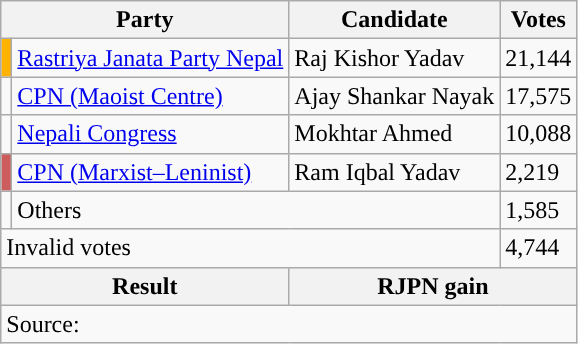<table class="wikitable">
<tr>
<th colspan="2">Party</th>
<th>Candidate</th>
<th>Votes</th>
</tr>
<tr>
<td style="background-color:#ffb300"></td>
<td><a href='#'>Rastriya Janata Party Nepal</a></td>
<td>Raj Kishor Yadav</td>
<td>21,144</td>
</tr>
<tr>
<td style="background-color:"></td>
<td><a href='#'>CPN (Maoist Centre)</a></td>
<td>Ajay Shankar Nayak</td>
<td>17,575</td>
</tr>
<tr>
<td style="background-color:"></td>
<td><a href='#'>Nepali Congress</a></td>
<td>Mokhtar Ahmed</td>
<td>10,088</td>
</tr>
<tr>
<td style="background-color:indianred"></td>
<td><a href='#'>CPN (Marxist–Leninist)</a></td>
<td>Ram Iqbal Yadav</td>
<td>2,219</td>
</tr>
<tr>
<td></td>
<td colspan="2">Others</td>
<td>1,585</td>
</tr>
<tr>
<td colspan="3">Invalid votes</td>
<td>4,744</td>
</tr>
<tr>
<th colspan="2">Result</th>
<th colspan="2">RJPN gain</th>
</tr>
<tr>
<td colspan="4">Source: </td>
</tr>
</table>
